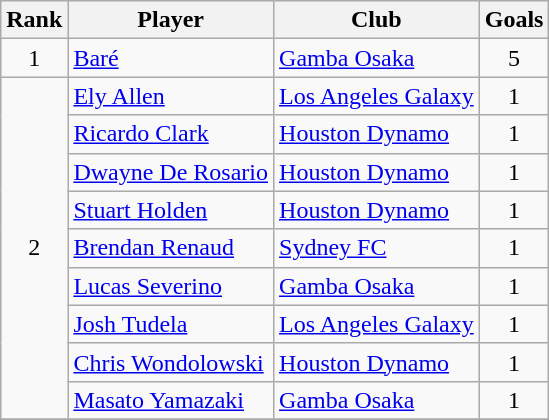<table class="wikitable">
<tr>
<th>Rank</th>
<th>Player</th>
<th>Club</th>
<th>Goals</th>
</tr>
<tr>
<td align=center>1</td>
<td> <a href='#'>Baré</a></td>
<td> <a href='#'>Gamba Osaka</a></td>
<td align=center>5</td>
</tr>
<tr>
<td align=center rowspan=9>2</td>
<td> <a href='#'>Ely Allen</a></td>
<td> <a href='#'>Los Angeles Galaxy</a></td>
<td align=center>1</td>
</tr>
<tr>
<td> <a href='#'>Ricardo Clark</a></td>
<td> <a href='#'>Houston Dynamo</a></td>
<td align=center>1</td>
</tr>
<tr>
<td> <a href='#'>Dwayne De Rosario</a></td>
<td> <a href='#'>Houston Dynamo</a></td>
<td align=center>1</td>
</tr>
<tr>
<td> <a href='#'>Stuart Holden</a></td>
<td> <a href='#'>Houston Dynamo</a></td>
<td align=center>1</td>
</tr>
<tr>
<td> <a href='#'>Brendan Renaud</a></td>
<td> <a href='#'>Sydney FC</a></td>
<td align=center>1</td>
</tr>
<tr>
<td> <a href='#'>Lucas Severino</a></td>
<td> <a href='#'>Gamba Osaka</a></td>
<td align=center>1</td>
</tr>
<tr>
<td> <a href='#'>Josh Tudela</a></td>
<td> <a href='#'>Los Angeles Galaxy</a></td>
<td align=center>1</td>
</tr>
<tr>
<td> <a href='#'>Chris Wondolowski</a></td>
<td> <a href='#'>Houston Dynamo</a></td>
<td align=center>1</td>
</tr>
<tr>
<td> <a href='#'>Masato Yamazaki</a></td>
<td> <a href='#'>Gamba Osaka</a></td>
<td align=center>1</td>
</tr>
<tr>
</tr>
</table>
